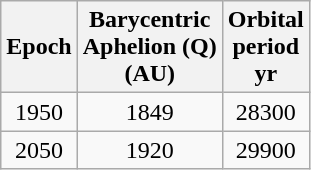<table class=wikitable style="text-align:center; margin:2px;">
<tr>
<th>Epoch</th>
<th>Barycentric<br>Aphelion (Q)<br>(AU)</th>
<th>Orbital<br>period<br>yr</th>
</tr>
<tr>
<td>1950</td>
<td>1849</td>
<td>28300</td>
</tr>
<tr>
<td>2050</td>
<td>1920</td>
<td>29900</td>
</tr>
</table>
